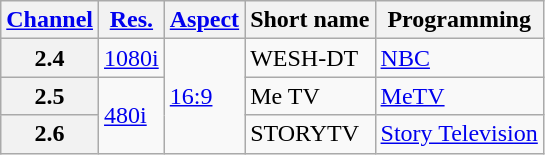<table class="wikitable">
<tr>
<th scope = "col"><a href='#'>Channel</a></th>
<th scope = "col"><a href='#'>Res.</a></th>
<th scope = "col"><a href='#'>Aspect</a></th>
<th scope = "col">Short name</th>
<th scope = "col">Programming</th>
</tr>
<tr>
<th scope = "row">2.4</th>
<td><a href='#'>1080i</a></td>
<td rowspan=3><a href='#'>16:9</a></td>
<td>WESH-DT</td>
<td><a href='#'>NBC</a></td>
</tr>
<tr>
<th scope = "row">2.5</th>
<td rowspan=2><a href='#'>480i</a></td>
<td>Me TV</td>
<td><a href='#'>MeTV</a></td>
</tr>
<tr>
<th scope = "row">2.6</th>
<td>STORYTV</td>
<td><a href='#'>Story Television</a></td>
</tr>
</table>
